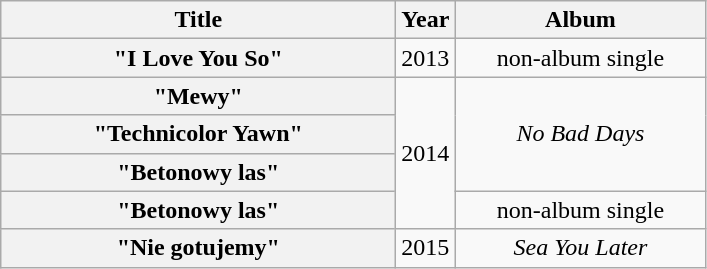<table class="wikitable plainrowheaders" style="text-align:center;" border="1">
<tr>
<th scope="col" style="width:16em;">Title</th>
<th scope="col">Year</th>
<th scope="col" style="width:10em;">Album</th>
</tr>
<tr>
<th scope="row">"I Love You So"</th>
<td>2013</td>
<td>non-album single</td>
</tr>
<tr>
<th scope="row">"Mewy" </th>
<td rowspan="4">2014</td>
<td rowspan="3"><em>No Bad Days</em></td>
</tr>
<tr>
<th scope="row">"Technicolor Yawn"</th>
</tr>
<tr>
<th scope="row">"Betonowy las" </th>
</tr>
<tr>
<th scope="row">"Betonowy las" </th>
<td>non-album single</td>
</tr>
<tr>
<th scope="row">"Nie gotujemy"</th>
<td>2015</td>
<td><em>Sea You Later</em></td>
</tr>
</table>
